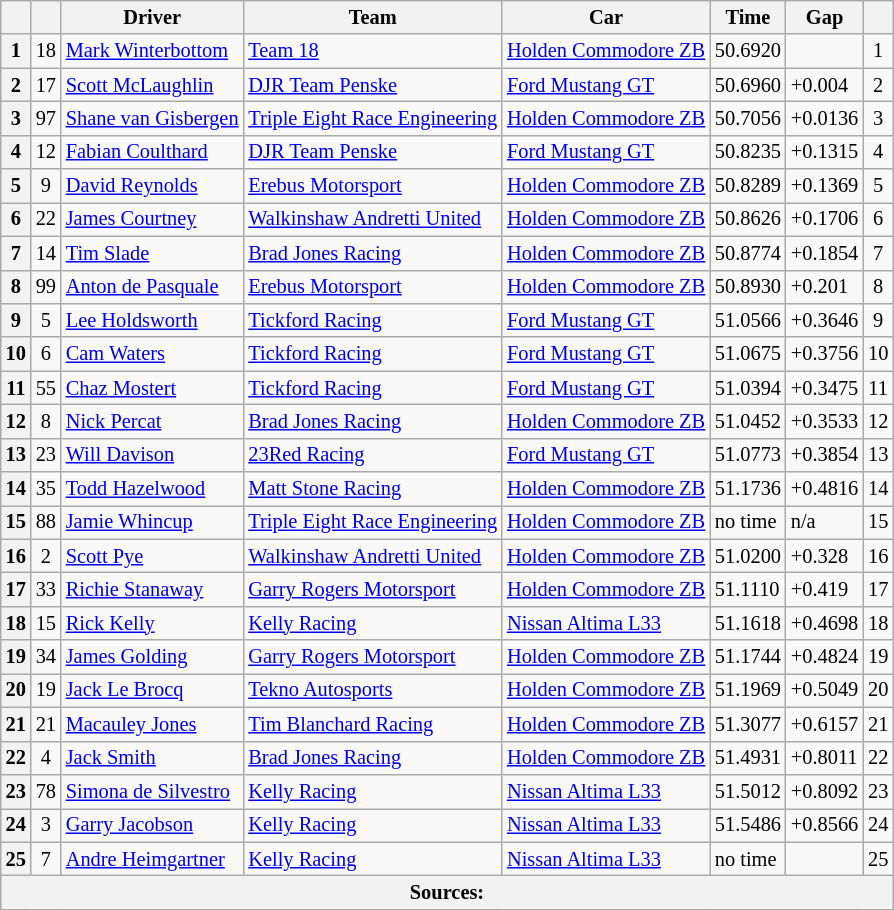<table class="wikitable" style="font-size: 85%">
<tr>
<th></th>
<th></th>
<th>Driver</th>
<th>Team</th>
<th>Car</th>
<th>Time</th>
<th>Gap</th>
<th></th>
</tr>
<tr>
<th>1</th>
<td align="center">18</td>
<td> <a href='#'>Mark Winterbottom</a></td>
<td><a href='#'>Team 18</a></td>
<td><a href='#'>Holden Commodore ZB</a></td>
<td>50.6920</td>
<td></td>
<td align="center">1</td>
</tr>
<tr>
<th>2</th>
<td align="center">17</td>
<td> <a href='#'>Scott McLaughlin</a></td>
<td><a href='#'>DJR Team Penske</a></td>
<td><a href='#'>Ford Mustang GT</a></td>
<td>50.6960</td>
<td>+0.004</td>
<td align="center">2</td>
</tr>
<tr>
<th>3</th>
<td align="center">97</td>
<td> <a href='#'>Shane van Gisbergen</a></td>
<td><a href='#'>Triple Eight Race Engineering</a></td>
<td><a href='#'>Holden Commodore ZB</a></td>
<td>50.7056</td>
<td>+0.0136</td>
<td align="center">3</td>
</tr>
<tr>
<th>4</th>
<td align="center">12</td>
<td> <a href='#'>Fabian Coulthard</a></td>
<td><a href='#'>DJR Team Penske</a></td>
<td><a href='#'>Ford Mustang GT</a></td>
<td>50.8235</td>
<td>+0.1315</td>
<td align="center">4</td>
</tr>
<tr>
<th>5</th>
<td align="center">9</td>
<td> <a href='#'>David Reynolds</a></td>
<td><a href='#'>Erebus Motorsport</a></td>
<td><a href='#'>Holden Commodore ZB</a></td>
<td>50.8289</td>
<td>+0.1369</td>
<td align="center">5</td>
</tr>
<tr>
<th>6</th>
<td align="center">22</td>
<td> <a href='#'>James Courtney</a></td>
<td><a href='#'>Walkinshaw Andretti United</a></td>
<td><a href='#'>Holden Commodore ZB</a></td>
<td>50.8626</td>
<td>+0.1706</td>
<td align="center">6</td>
</tr>
<tr>
<th>7</th>
<td align="center">14</td>
<td> <a href='#'>Tim Slade</a></td>
<td><a href='#'>Brad Jones Racing</a></td>
<td><a href='#'>Holden Commodore ZB</a></td>
<td>50.8774</td>
<td>+0.1854</td>
<td align="center">7</td>
</tr>
<tr>
<th>8</th>
<td align="center">99</td>
<td> <a href='#'>Anton de Pasquale</a></td>
<td><a href='#'>Erebus Motorsport</a></td>
<td><a href='#'>Holden Commodore ZB</a></td>
<td>50.8930</td>
<td>+0.201</td>
<td align="center">8</td>
</tr>
<tr>
<th>9</th>
<td align="center">5</td>
<td> <a href='#'>Lee Holdsworth</a></td>
<td><a href='#'>Tickford Racing</a></td>
<td><a href='#'>Ford Mustang GT</a></td>
<td>51.0566</td>
<td>+0.3646</td>
<td align="center">9</td>
</tr>
<tr>
<th>10</th>
<td align="center">6</td>
<td> <a href='#'>Cam Waters</a></td>
<td><a href='#'>Tickford Racing</a></td>
<td><a href='#'>Ford Mustang GT</a></td>
<td>51.0675</td>
<td>+0.3756</td>
<td align="center">10</td>
</tr>
<tr>
<th>11</th>
<td align="center">55</td>
<td> <a href='#'>Chaz Mostert</a></td>
<td><a href='#'>Tickford Racing</a></td>
<td><a href='#'>Ford Mustang GT</a></td>
<td>51.0394</td>
<td>+0.3475</td>
<td align="center">11</td>
</tr>
<tr>
<th>12</th>
<td align="center">8</td>
<td> <a href='#'>Nick Percat</a></td>
<td><a href='#'>Brad Jones Racing</a></td>
<td><a href='#'>Holden Commodore ZB</a></td>
<td>51.0452</td>
<td>+0.3533</td>
<td align="center">12</td>
</tr>
<tr>
<th>13</th>
<td align="center">23</td>
<td> <a href='#'>Will Davison</a></td>
<td><a href='#'>23Red Racing</a></td>
<td><a href='#'>Ford Mustang GT</a></td>
<td>51.0773</td>
<td>+0.3854</td>
<td align="center">13</td>
</tr>
<tr>
<th>14</th>
<td align="center">35</td>
<td> <a href='#'>Todd Hazelwood</a></td>
<td><a href='#'>Matt Stone Racing</a></td>
<td><a href='#'>Holden Commodore ZB</a></td>
<td>51.1736</td>
<td>+0.4816</td>
<td align="center">14</td>
</tr>
<tr>
<th>15</th>
<td align="center">88</td>
<td> <a href='#'>Jamie Whincup</a></td>
<td><a href='#'>Triple Eight Race Engineering</a></td>
<td><a href='#'>Holden Commodore ZB</a></td>
<td>no time</td>
<td>n/a</td>
<td align="center">15</td>
</tr>
<tr>
<th>16</th>
<td align="center">2</td>
<td> <a href='#'>Scott Pye</a></td>
<td><a href='#'>Walkinshaw Andretti United</a></td>
<td><a href='#'>Holden Commodore ZB</a></td>
<td>51.0200</td>
<td>+0.328</td>
<td align="center">16</td>
</tr>
<tr>
<th>17</th>
<td align="center">33</td>
<td> <a href='#'>Richie Stanaway</a></td>
<td><a href='#'>Garry Rogers Motorsport</a></td>
<td><a href='#'>Holden Commodore ZB</a></td>
<td>51.1110</td>
<td>+0.419</td>
<td align="center">17</td>
</tr>
<tr>
<th>18</th>
<td align="center">15</td>
<td> <a href='#'>Rick Kelly</a></td>
<td><a href='#'>Kelly Racing</a></td>
<td><a href='#'>Nissan Altima L33</a></td>
<td>51.1618</td>
<td>+0.4698</td>
<td align="center">18</td>
</tr>
<tr>
<th>19</th>
<td align="center">34</td>
<td> <a href='#'>James Golding</a></td>
<td><a href='#'>Garry Rogers Motorsport</a></td>
<td><a href='#'>Holden Commodore ZB</a></td>
<td>51.1744</td>
<td>+0.4824</td>
<td align="center">19</td>
</tr>
<tr>
<th>20</th>
<td align="center">19</td>
<td> <a href='#'>Jack Le Brocq</a></td>
<td><a href='#'>Tekno Autosports</a></td>
<td><a href='#'>Holden Commodore ZB</a></td>
<td>51.1969</td>
<td>+0.5049</td>
<td align="center">20</td>
</tr>
<tr>
<th>21</th>
<td align="center">21</td>
<td> <a href='#'>Macauley Jones</a></td>
<td><a href='#'>Tim Blanchard Racing</a></td>
<td><a href='#'>Holden Commodore ZB</a></td>
<td>51.3077</td>
<td>+0.6157</td>
<td align="center">21</td>
</tr>
<tr>
<th>22</th>
<td align="center">4</td>
<td> <a href='#'>Jack Smith</a></td>
<td><a href='#'>Brad Jones Racing</a></td>
<td><a href='#'>Holden Commodore ZB</a></td>
<td>51.4931</td>
<td>+0.8011</td>
<td align="center">22</td>
</tr>
<tr>
<th>23</th>
<td align="center">78</td>
<td> <a href='#'>Simona de Silvestro</a></td>
<td><a href='#'>Kelly Racing</a></td>
<td><a href='#'>Nissan Altima L33</a></td>
<td>51.5012</td>
<td>+0.8092</td>
<td align="center">23</td>
</tr>
<tr>
<th>24</th>
<td align="center">3</td>
<td> <a href='#'>Garry Jacobson</a></td>
<td><a href='#'>Kelly Racing</a></td>
<td><a href='#'>Nissan Altima L33</a></td>
<td>51.5486</td>
<td>+0.8566</td>
<td align="center">24</td>
</tr>
<tr>
<th>25</th>
<td align="center">7</td>
<td> <a href='#'>Andre Heimgartner</a></td>
<td><a href='#'>Kelly Racing</a></td>
<td><a href='#'>Nissan Altima L33</a></td>
<td>no time</td>
<td></td>
<td align="center">25</td>
</tr>
<tr>
<th colspan="8">Sources:</th>
</tr>
</table>
